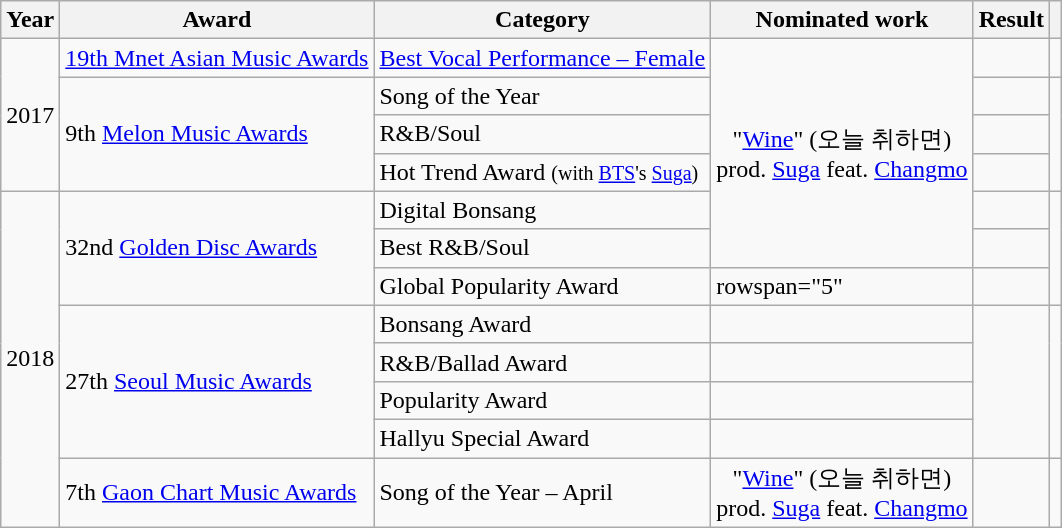<table class="wikitable">
<tr>
<th>Year</th>
<th>Award</th>
<th>Category</th>
<th>Nominated work</th>
<th>Result</th>
<th class="unsortable"></th>
</tr>
<tr>
<td rowspan="4">2017</td>
<td><a href='#'>19th Mnet Asian Music Awards</a></td>
<td><a href='#'>Best Vocal Performance – Female</a></td>
<td rowspan="6" align="center">"<a href='#'>Wine</a>" (오늘 취하면)<br>prod. <a href='#'>Suga</a> feat. <a href='#'>Changmo</a></td>
<td></td>
<td></td>
</tr>
<tr>
<td rowspan="3">9th <a href='#'>Melon Music Awards</a></td>
<td>Song of the Year</td>
<td></td>
<td rowspan="3"></td>
</tr>
<tr>
<td>R&B/Soul</td>
<td></td>
</tr>
<tr>
<td>Hot Trend Award <small>(with <a href='#'>BTS</a>'s <a href='#'>Suga</a>)</small></td>
<td></td>
</tr>
<tr>
<td rowspan="8">2018</td>
<td rowspan="3">32nd <a href='#'>Golden Disc Awards</a></td>
<td>Digital Bonsang</td>
<td></td>
<td rowspan="3"></td>
</tr>
<tr>
<td>Best R&B/Soul</td>
<td></td>
</tr>
<tr>
<td>Global Popularity Award</td>
<td>rowspan="5" </td>
<td></td>
</tr>
<tr>
<td rowspan="4">27th <a href='#'>Seoul Music Awards</a></td>
<td>Bonsang Award</td>
<td></td>
<td rowspan="4"></td>
</tr>
<tr>
<td>R&B/Ballad Award</td>
<td></td>
</tr>
<tr>
<td>Popularity Award</td>
<td></td>
</tr>
<tr>
<td>Hallyu Special Award</td>
<td></td>
</tr>
<tr>
<td>7th <a href='#'>Gaon Chart Music Awards</a></td>
<td>Song of the Year – April</td>
<td align="center">"<a href='#'>Wine</a>" (오늘 취하면)<br>prod. <a href='#'>Suga</a> feat. <a href='#'>Changmo</a></td>
<td></td>
<td></td>
</tr>
</table>
